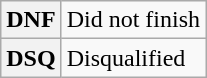<table class="wikitable">
<tr>
<th scope="row">DNF</th>
<td>Did not finish</td>
</tr>
<tr>
<th scope="row">DSQ</th>
<td>Disqualified</td>
</tr>
</table>
